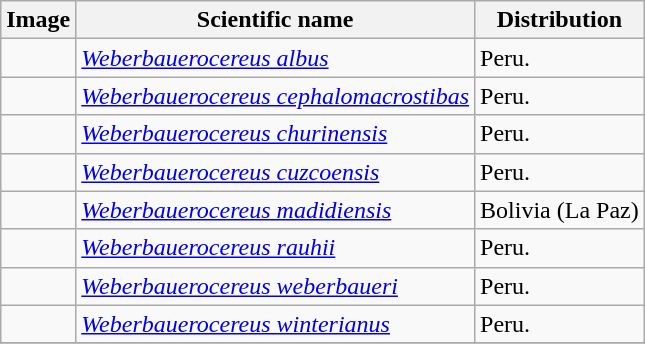<table class="wikitable">
<tr>
<th>Image</th>
<th>Scientific name</th>
<th>Distribution</th>
</tr>
<tr>
<td></td>
<td><em><a href='#'>Weberbauerocereus albus</a></em> </td>
<td>Peru.</td>
</tr>
<tr>
<td></td>
<td><em><a href='#'>Weberbauerocereus cephalomacrostibas</a></em> </td>
<td>Peru.</td>
</tr>
<tr>
<td></td>
<td><em><a href='#'>Weberbauerocereus churinensis</a></em> </td>
<td>Peru.</td>
</tr>
<tr>
<td></td>
<td><em><a href='#'>Weberbauerocereus cuzcoensis</a></em> </td>
<td>Peru.</td>
</tr>
<tr>
<td></td>
<td><em><a href='#'>Weberbauerocereus madidiensis</a></em> </td>
<td>Bolivia (La Paz)</td>
</tr>
<tr>
<td></td>
<td><em><a href='#'>Weberbauerocereus rauhii</a></em> </td>
<td>Peru.</td>
</tr>
<tr>
<td></td>
<td><em><a href='#'>Weberbauerocereus weberbaueri</a></em> </td>
<td>Peru.</td>
</tr>
<tr>
<td></td>
<td><em><a href='#'>Weberbauerocereus winterianus</a></em> </td>
<td>Peru.</td>
</tr>
<tr>
</tr>
</table>
